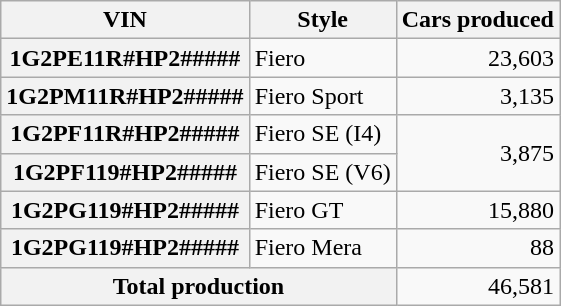<table class="wikitable">
<tr>
<th scope="col">VIN</th>
<th scope="col">Style</th>
<th scope="col">Cars produced</th>
</tr>
<tr>
<th scope="row">1G2PE11R#HP2#####</th>
<td>Fiero</td>
<td style="text-align:right;">23,603</td>
</tr>
<tr>
<th scope="row">1G2PM11R#HP2#####</th>
<td>Fiero Sport</td>
<td style="text-align:right;">3,135</td>
</tr>
<tr>
<th scope="row">1G2PF11R#HP2#####</th>
<td>Fiero SE (I4)</td>
<td style="text-align:right;" rowspan="2">3,875</td>
</tr>
<tr>
<th scope="row">1G2PF119#HP2#####</th>
<td>Fiero SE (V6)</td>
</tr>
<tr>
<th scope="row">1G2PG119#HP2#####</th>
<td>Fiero GT</td>
<td style="text-align:right;">15,880</td>
</tr>
<tr>
<th scope="row">1G2PG119#HP2#####</th>
<td>Fiero Mera</td>
<td style="text-align:right;">88</td>
</tr>
<tr>
<th scope="row" colspan="2">Total production</th>
<td style="text-align:right;">46,581</td>
</tr>
</table>
